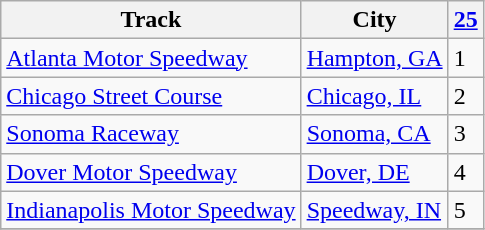<table class="wikitable sortable" style="text-align-center">
<tr>
<th>Track</th>
<th>City</th>
<th><a href='#'>25</a></th>
</tr>
<tr>
<td><a href='#'>Atlanta Motor Speedway</a></td>
<td><a href='#'>Hampton, GA</a></td>
<td>1</td>
</tr>
<tr>
<td><a href='#'>Chicago Street Course</a></td>
<td><a href='#'>Chicago, IL</a></td>
<td>2</td>
</tr>
<tr>
<td><a href='#'>Sonoma Raceway</a></td>
<td><a href='#'>Sonoma, CA</a></td>
<td>3</td>
</tr>
<tr>
<td><a href='#'>Dover Motor Speedway</a></td>
<td><a href='#'>Dover, DE</a></td>
<td>4</td>
</tr>
<tr>
<td><a href='#'>Indianapolis Motor Speedway</a></td>
<td><a href='#'>Speedway, IN</a></td>
<td>5</td>
</tr>
<tr>
</tr>
</table>
